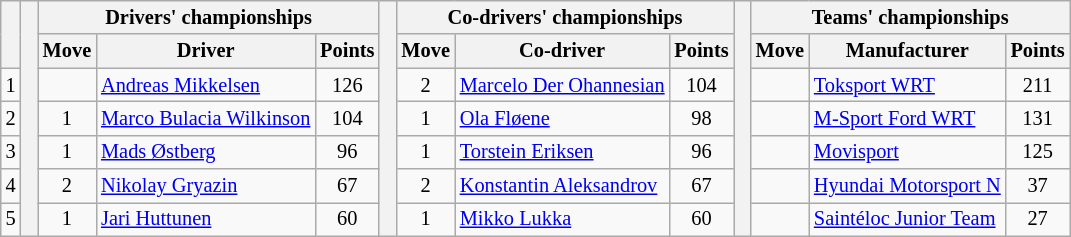<table class="wikitable" style="font-size:85%;">
<tr>
<th rowspan="2"></th>
<th rowspan="7" style="width:5px;"></th>
<th colspan="3">Drivers' championships</th>
<th rowspan="7" style="width:5px;"></th>
<th colspan="3" nowrap>Co-drivers' championships</th>
<th rowspan="7" style="width:5px;"></th>
<th colspan="3" nowrap>Teams' championships</th>
</tr>
<tr>
<th>Move</th>
<th>Driver</th>
<th>Points</th>
<th>Move</th>
<th>Co-driver</th>
<th>Points</th>
<th>Move</th>
<th>Manufacturer</th>
<th>Points</th>
</tr>
<tr>
<td align="center">1</td>
<td align="center"></td>
<td><a href='#'>Andreas Mikkelsen</a></td>
<td align="center">126</td>
<td align="center"> 2</td>
<td><a href='#'>Marcelo Der Ohannesian</a></td>
<td align="center">104</td>
<td align="center"></td>
<td><a href='#'>Toksport WRT</a></td>
<td align="center">211</td>
</tr>
<tr>
<td align="center">2</td>
<td align="center"> 1</td>
<td><a href='#'>Marco Bulacia Wilkinson</a></td>
<td align="center">104</td>
<td align="center"> 1</td>
<td><a href='#'>Ola Fløene</a></td>
<td align="center">98</td>
<td align="center"></td>
<td><a href='#'>M-Sport Ford WRT</a></td>
<td align="center">131</td>
</tr>
<tr>
<td align="center">3</td>
<td align="center"> 1</td>
<td><a href='#'>Mads Østberg</a></td>
<td align="center">96</td>
<td align="center"> 1</td>
<td><a href='#'>Torstein Eriksen</a></td>
<td align="center">96</td>
<td align="center"></td>
<td><a href='#'>Movisport</a></td>
<td align="center">125</td>
</tr>
<tr>
<td align="center">4</td>
<td align="center"> 2</td>
<td><a href='#'>Nikolay Gryazin</a></td>
<td align="center">67</td>
<td align="center"> 2</td>
<td><a href='#'>Konstantin Aleksandrov</a></td>
<td align="center">67</td>
<td align="center"></td>
<td><a href='#'>Hyundai Motorsport N</a></td>
<td align="center">37</td>
</tr>
<tr>
<td align="center">5</td>
<td align="center"> 1</td>
<td><a href='#'>Jari Huttunen</a></td>
<td align="center">60</td>
<td align="center"> 1</td>
<td><a href='#'>Mikko Lukka</a></td>
<td align="center">60</td>
<td align="center"></td>
<td><a href='#'>Saintéloc Junior Team</a></td>
<td align="center">27</td>
</tr>
</table>
